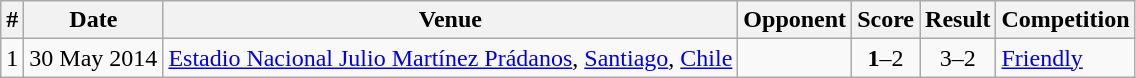<table class="wikitable">
<tr>
<th>#</th>
<th>Date</th>
<th>Venue</th>
<th>Opponent</th>
<th>Score</th>
<th>Result</th>
<th>Competition</th>
</tr>
<tr>
<td>1</td>
<td>30 May 2014</td>
<td><a href='#'>Estadio Nacional Julio Martínez Prádanos</a>, <a href='#'>Santiago</a>, <a href='#'>Chile</a></td>
<td></td>
<td align=center><strong>1</strong>–2</td>
<td align=center>3–2</td>
<td><a href='#'>Friendly</a></td>
</tr>
</table>
